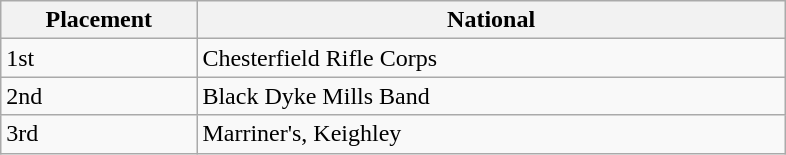<table class="wikitable">
<tr>
<th scope="column" width="15%">Placement</th>
<th scope="column" width="45%" class="unsortable">National</th>
</tr>
<tr>
<td>1st</td>
<td>Chesterfield Rifle Corps</td>
</tr>
<tr>
<td>2nd</td>
<td>Black Dyke Mills Band</td>
</tr>
<tr>
<td>3rd</td>
<td>Marriner's, Keighley</td>
</tr>
</table>
